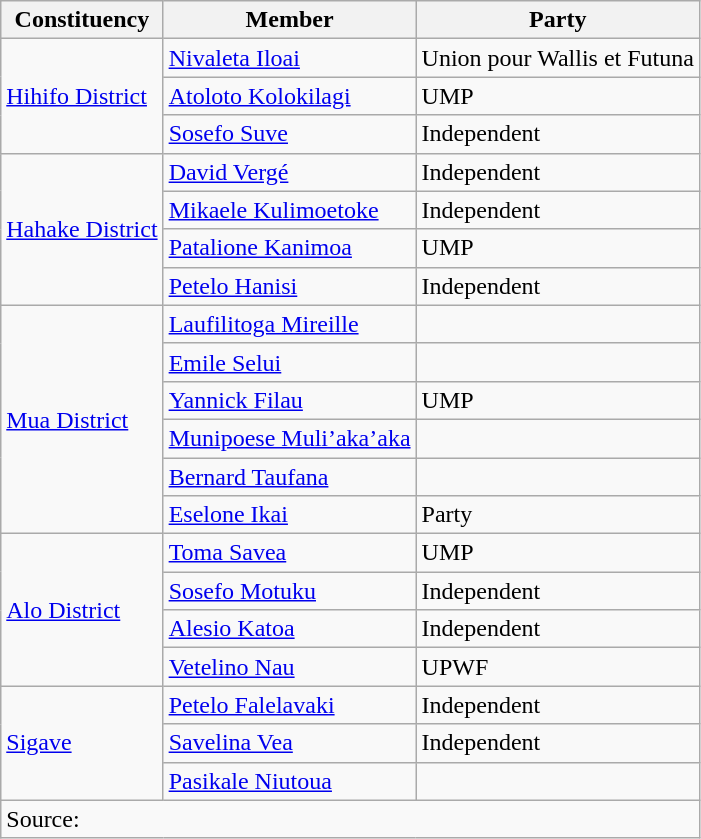<table class=wikitable>
<tr>
<th>Constituency</th>
<th>Member</th>
<th>Party</th>
</tr>
<tr>
<td rowspan=3><a href='#'>Hihifo District</a></td>
<td><a href='#'>Nivaleta Iloai</a></td>
<td>Union pour Wallis et Futuna</td>
</tr>
<tr>
<td><a href='#'>Atoloto Kolokilagi</a></td>
<td>UMP</td>
</tr>
<tr>
<td><a href='#'>Sosefo Suve</a></td>
<td>Independent</td>
</tr>
<tr>
<td rowspan=4><a href='#'>Hahake District</a></td>
<td><a href='#'>David Vergé</a></td>
<td>Independent</td>
</tr>
<tr>
<td><a href='#'>Mikaele Kulimoetoke</a></td>
<td>Independent</td>
</tr>
<tr>
<td><a href='#'>Patalione Kanimoa</a></td>
<td>UMP</td>
</tr>
<tr>
<td><a href='#'>Petelo Hanisi</a></td>
<td>Independent</td>
</tr>
<tr>
<td rowspan=6><a href='#'>Mua District</a></td>
<td><a href='#'>Laufilitoga Mireille</a></td>
<td></td>
</tr>
<tr>
<td><a href='#'>Emile Selui</a></td>
<td></td>
</tr>
<tr>
<td><a href='#'>Yannick Filau</a></td>
<td>UMP</td>
</tr>
<tr>
<td><a href='#'>Munipoese Muli’aka’aka</a></td>
<td></td>
</tr>
<tr>
<td><a href='#'>Bernard Taufana</a></td>
<td></td>
</tr>
<tr>
<td><a href='#'>Eselone Ikai</a></td>
<td>Party</td>
</tr>
<tr>
<td rowspan=4><a href='#'>Alo District</a></td>
<td><a href='#'>Toma Savea</a></td>
<td>UMP</td>
</tr>
<tr>
<td><a href='#'>Sosefo Motuku</a></td>
<td>Independent</td>
</tr>
<tr>
<td><a href='#'>Alesio Katoa</a></td>
<td>Independent</td>
</tr>
<tr>
<td><a href='#'>Vetelino Nau</a></td>
<td>UPWF</td>
</tr>
<tr>
<td rowspan=3><a href='#'>Sigave</a></td>
<td><a href='#'>Petelo Falelavaki</a></td>
<td>Independent</td>
</tr>
<tr>
<td><a href='#'>Savelina Vea</a></td>
<td>Independent</td>
</tr>
<tr>
<td><a href='#'>Pasikale Niutoua</a></td>
<td></td>
</tr>
<tr>
<td colspan=3>Source:</td>
</tr>
</table>
